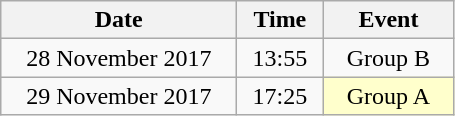<table class = "wikitable" style="text-align:center;">
<tr>
<th width=150>Date</th>
<th width=50>Time</th>
<th width=80>Event</th>
</tr>
<tr>
<td>28 November 2017</td>
<td>13:55</td>
<td>Group B</td>
</tr>
<tr>
<td>29 November 2017</td>
<td>17:25</td>
<td bgcolor=ffffcc>Group A</td>
</tr>
</table>
